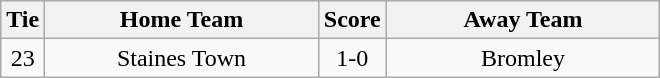<table class="wikitable" style="text-align:center;">
<tr>
<th width=20>Tie</th>
<th width=175>Home Team</th>
<th width=20>Score</th>
<th width=175>Away Team</th>
</tr>
<tr>
<td>23</td>
<td>Staines Town</td>
<td>1-0</td>
<td>Bromley</td>
</tr>
</table>
